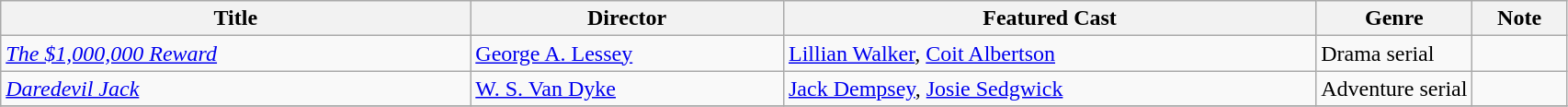<table class="wikitable">
<tr>
<th style="width:30%;">Title</th>
<th style="width:20%;">Director</th>
<th style="width:34%;">Featured Cast</th>
<th style="width:10%;">Genre</th>
<th style="width:10%;">Note</th>
</tr>
<tr>
<td><em><a href='#'>The $1,000,000 Reward</a></em></td>
<td><a href='#'>George A. Lessey</a></td>
<td><a href='#'>Lillian Walker</a>, <a href='#'>Coit Albertson</a></td>
<td>Drama serial</td>
<td></td>
</tr>
<tr>
<td><em><a href='#'>Daredevil Jack</a></em></td>
<td><a href='#'>W. S. Van Dyke</a></td>
<td><a href='#'>Jack Dempsey</a>, <a href='#'>Josie Sedgwick</a></td>
<td>Adventure serial</td>
<td></td>
</tr>
<tr>
</tr>
</table>
